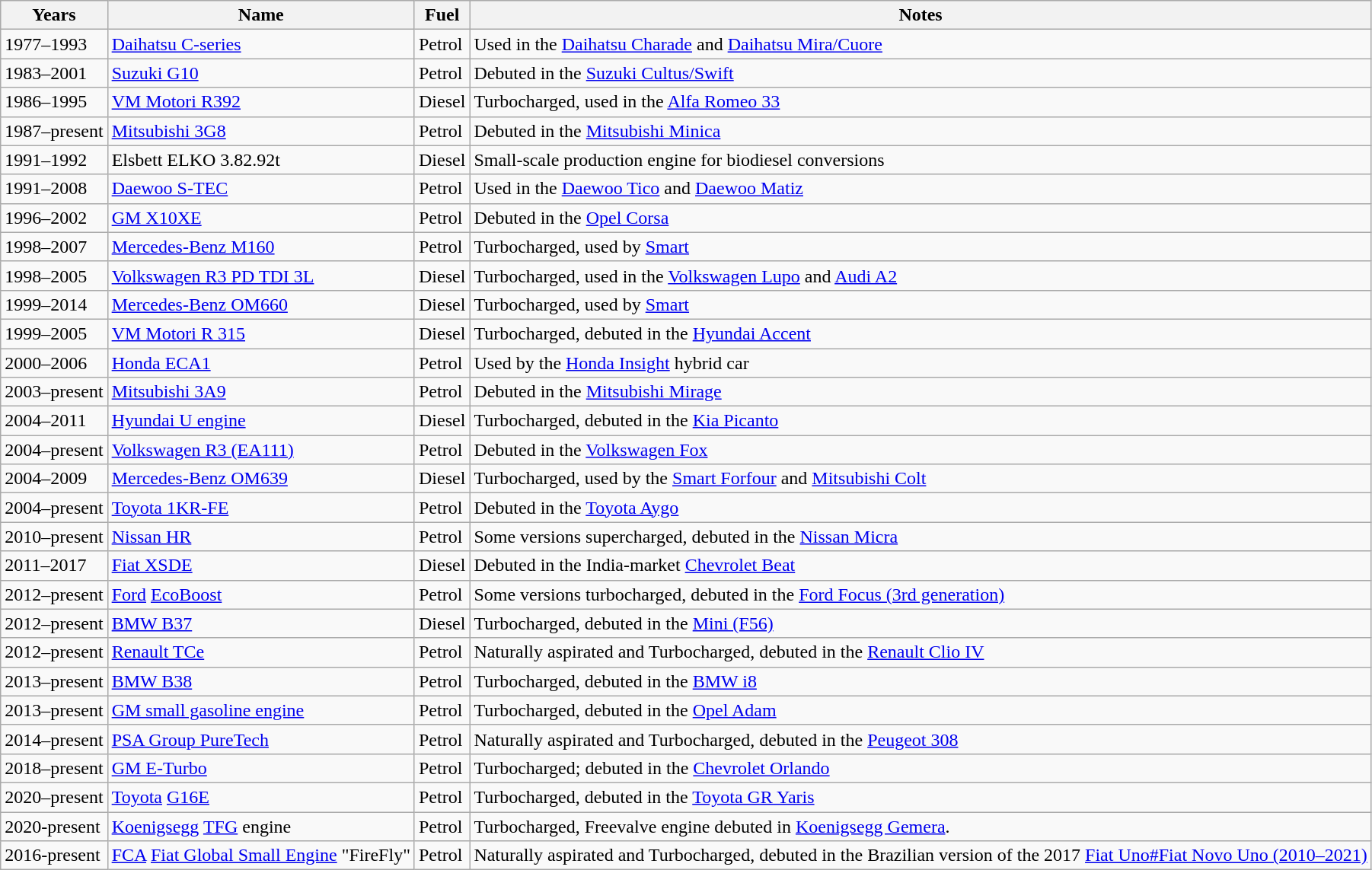<table class="wikitable sortable">
<tr>
<th>Years</th>
<th>Name</th>
<th>Fuel</th>
<th>Notes</th>
</tr>
<tr>
<td>1977–1993</td>
<td><a href='#'>Daihatsu C-series</a></td>
<td>Petrol</td>
<td>Used in the <a href='#'>Daihatsu Charade</a> and <a href='#'>Daihatsu Mira/Cuore</a></td>
</tr>
<tr>
<td>1983–2001</td>
<td><a href='#'>Suzuki G10</a></td>
<td>Petrol</td>
<td>Debuted in the <a href='#'>Suzuki Cultus/Swift</a></td>
</tr>
<tr>
<td>1986–1995</td>
<td><a href='#'>VM Motori R392</a></td>
<td>Diesel</td>
<td>Turbocharged, used in the <a href='#'>Alfa Romeo 33</a></td>
</tr>
<tr>
<td>1987–present</td>
<td><a href='#'>Mitsubishi 3G8</a></td>
<td>Petrol</td>
<td>Debuted in the <a href='#'>Mitsubishi Minica</a></td>
</tr>
<tr>
<td>1991–1992</td>
<td>Elsbett ELKO 3.82.92t</td>
<td>Diesel</td>
<td>Small-scale production engine for biodiesel conversions</td>
</tr>
<tr>
<td>1991–2008</td>
<td><a href='#'>Daewoo S-TEC</a></td>
<td>Petrol</td>
<td>Used in the <a href='#'>Daewoo Tico</a> and <a href='#'>Daewoo Matiz</a></td>
</tr>
<tr>
<td>1996–2002</td>
<td><a href='#'>GM X10XE</a></td>
<td>Petrol</td>
<td>Debuted in the <a href='#'>Opel Corsa</a></td>
</tr>
<tr>
<td>1998–2007</td>
<td><a href='#'>Mercedes-Benz M160</a></td>
<td>Petrol</td>
<td>Turbocharged, used by <a href='#'>Smart</a></td>
</tr>
<tr>
<td>1998–2005</td>
<td><a href='#'>Volkswagen R3 PD TDI 3L</a></td>
<td>Diesel</td>
<td>Turbocharged, used in the <a href='#'>Volkswagen Lupo</a> and <a href='#'>Audi A2</a></td>
</tr>
<tr>
<td>1999–2014</td>
<td><a href='#'>Mercedes-Benz OM660</a></td>
<td>Diesel</td>
<td>Turbocharged, used by <a href='#'>Smart</a></td>
</tr>
<tr>
<td>1999–2005</td>
<td><a href='#'>VM Motori R 315</a></td>
<td>Diesel</td>
<td>Turbocharged, debuted in the <a href='#'>Hyundai Accent</a></td>
</tr>
<tr>
<td>2000–2006</td>
<td><a href='#'>Honda ECA1</a></td>
<td>Petrol</td>
<td>Used by the <a href='#'>Honda Insight</a> hybrid car</td>
</tr>
<tr>
<td>2003–present</td>
<td><a href='#'>Mitsubishi 3A9</a></td>
<td>Petrol</td>
<td>Debuted in the <a href='#'>Mitsubishi Mirage</a></td>
</tr>
<tr>
<td>2004–2011</td>
<td><a href='#'>Hyundai U engine</a></td>
<td>Diesel</td>
<td>Turbocharged, debuted in the <a href='#'>Kia Picanto</a></td>
</tr>
<tr>
<td>2004–present</td>
<td><a href='#'>Volkswagen R3 (EA111)</a></td>
<td>Petrol</td>
<td>Debuted in the <a href='#'>Volkswagen Fox</a></td>
</tr>
<tr>
<td>2004–2009</td>
<td><a href='#'>Mercedes-Benz OM639</a></td>
<td>Diesel</td>
<td>Turbocharged, used by the <a href='#'>Smart Forfour</a> and <a href='#'>Mitsubishi Colt</a></td>
</tr>
<tr>
<td>2004–present</td>
<td><a href='#'>Toyota 1KR-FE</a></td>
<td>Petrol</td>
<td>Debuted in the <a href='#'>Toyota Aygo</a></td>
</tr>
<tr>
<td>2010–present</td>
<td><a href='#'>Nissan HR</a></td>
<td>Petrol</td>
<td>Some versions supercharged, debuted in the <a href='#'>Nissan Micra</a></td>
</tr>
<tr>
<td>2011–2017</td>
<td><a href='#'>Fiat XSDE</a></td>
<td>Diesel</td>
<td>Debuted in the India-market <a href='#'>Chevrolet Beat</a></td>
</tr>
<tr>
<td>2012–present</td>
<td><a href='#'>Ford</a> <a href='#'>EcoBoost</a></td>
<td>Petrol</td>
<td>Some versions turbocharged, debuted in the <a href='#'>Ford Focus (3rd generation)</a></td>
</tr>
<tr>
<td>2012–present</td>
<td><a href='#'>BMW B37</a></td>
<td>Diesel</td>
<td>Turbocharged, debuted in the <a href='#'>Mini (F56)</a></td>
</tr>
<tr>
<td>2012–present</td>
<td><a href='#'>Renault TCe</a></td>
<td>Petrol</td>
<td>Naturally aspirated and  Turbocharged, debuted in the <a href='#'>Renault Clio IV</a></td>
</tr>
<tr>
<td>2013–present</td>
<td><a href='#'>BMW B38</a></td>
<td>Petrol</td>
<td>Turbocharged, debuted in the <a href='#'>BMW i8</a></td>
</tr>
<tr>
<td>2013–present</td>
<td><a href='#'>GM small gasoline engine</a></td>
<td>Petrol</td>
<td>Turbocharged, debuted in the <a href='#'>Opel Adam</a></td>
</tr>
<tr>
<td>2014–present</td>
<td><a href='#'>PSA Group PureTech</a></td>
<td>Petrol</td>
<td>Naturally aspirated and Turbocharged, debuted in the <a href='#'>Peugeot 308</a></td>
</tr>
<tr>
<td>2018–present</td>
<td><a href='#'>GM E-Turbo</a></td>
<td>Petrol</td>
<td>Turbocharged; debuted in the <a href='#'>Chevrolet Orlando</a></td>
</tr>
<tr>
<td>2020–present</td>
<td><a href='#'>Toyota</a> <a href='#'>G16E</a></td>
<td>Petrol</td>
<td>Turbocharged, debuted in the <a href='#'>Toyota GR Yaris</a></td>
</tr>
<tr>
<td>2020-present</td>
<td><a href='#'>Koenigsegg</a> <a href='#'>TFG</a> engine</td>
<td>Petrol</td>
<td>Turbocharged, Freevalve engine debuted in <a href='#'>Koenigsegg Gemera</a>.</td>
</tr>
<tr>
<td>2016-present</td>
<td><a href='#'>FCA</a> <a href='#'>Fiat Global Small Engine</a> "FireFly"</td>
<td>Petrol</td>
<td>Naturally aspirated and Turbocharged, debuted in the Brazilian version of the 2017 <a href='#'>Fiat Uno#Fiat Novo Uno (2010–2021)</a></td>
</tr>
</table>
